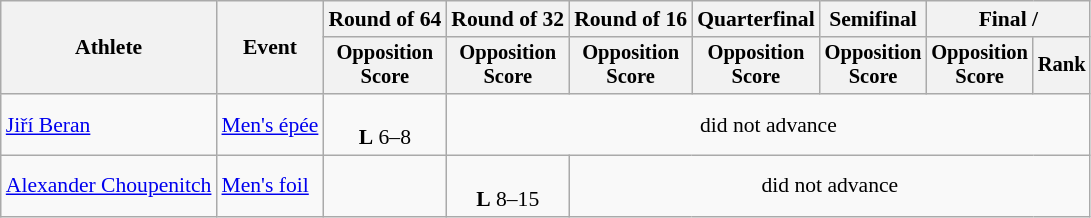<table class="wikitable" style="font-size:90%">
<tr>
<th rowspan=2>Athlete</th>
<th rowspan=2>Event</th>
<th>Round of 64</th>
<th>Round of 32</th>
<th>Round of 16</th>
<th>Quarterfinal</th>
<th>Semifinal</th>
<th colspan=2>Final / </th>
</tr>
<tr style="font-size:95%">
<th>Opposition<br>Score</th>
<th>Opposition<br>Score</th>
<th>Opposition<br>Score</th>
<th>Opposition<br>Score</th>
<th>Opposition<br>Score</th>
<th>Opposition<br>Score</th>
<th>Rank</th>
</tr>
<tr align=center>
<td align=left><a href='#'>Jiří Beran</a></td>
<td align=left><a href='#'>Men's épée</a></td>
<td><br><strong>L</strong> 6–8</td>
<td colspan=6>did not advance</td>
</tr>
<tr align=center>
<td align=left><a href='#'>Alexander Choupenitch</a></td>
<td align=left><a href='#'>Men's foil</a></td>
<td></td>
<td><br><strong>L</strong> 8–15</td>
<td colspan=5>did not advance</td>
</tr>
</table>
